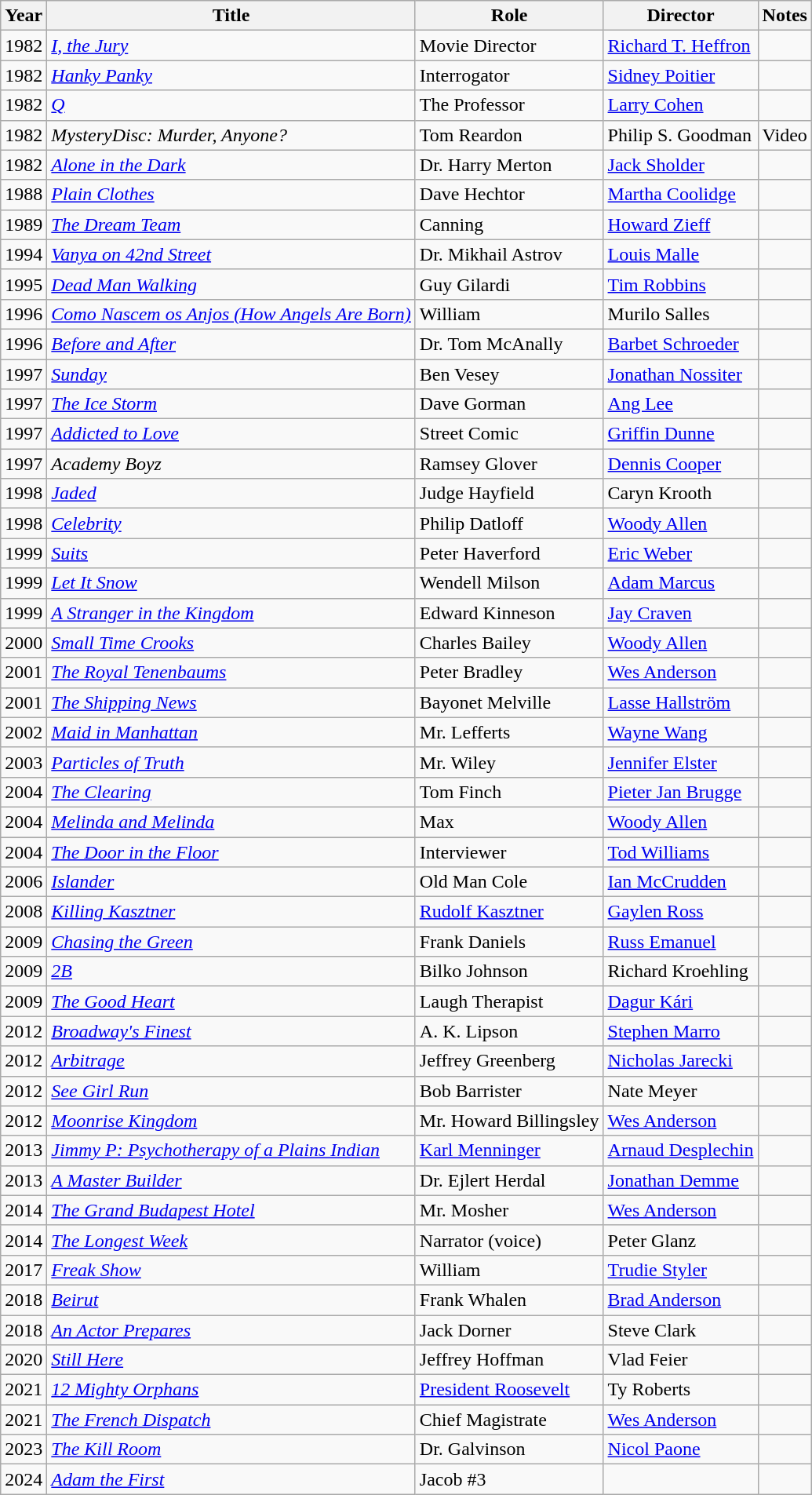<table class="wikitable sortable">
<tr>
<th>Year</th>
<th>Title</th>
<th>Role</th>
<th>Director</th>
<th>Notes</th>
</tr>
<tr>
<td>1982</td>
<td><em><a href='#'>I, the Jury</a></em></td>
<td>Movie Director</td>
<td><a href='#'>Richard T. Heffron</a></td>
<td></td>
</tr>
<tr>
<td>1982</td>
<td><em><a href='#'>Hanky Panky</a></em></td>
<td>Interrogator</td>
<td><a href='#'>Sidney Poitier</a></td>
<td></td>
</tr>
<tr>
<td>1982</td>
<td><em><a href='#'>Q</a></em></td>
<td>The Professor</td>
<td><a href='#'>Larry Cohen</a></td>
<td></td>
</tr>
<tr>
<td>1982</td>
<td><em>MysteryDisc: Murder, Anyone?</em></td>
<td>Tom Reardon</td>
<td>Philip S. Goodman</td>
<td>Video</td>
</tr>
<tr>
<td>1982</td>
<td><em><a href='#'>Alone in the Dark</a></em></td>
<td>Dr. Harry Merton</td>
<td><a href='#'>Jack Sholder</a></td>
<td></td>
</tr>
<tr>
<td>1988</td>
<td><em><a href='#'>Plain Clothes</a></em></td>
<td>Dave Hechtor</td>
<td><a href='#'>Martha Coolidge</a></td>
<td></td>
</tr>
<tr>
<td>1989</td>
<td><em><a href='#'>The Dream Team</a></em></td>
<td>Canning</td>
<td><a href='#'>Howard Zieff</a></td>
<td></td>
</tr>
<tr>
<td>1994</td>
<td><em><a href='#'>Vanya on 42nd Street</a></em></td>
<td>Dr. Mikhail Astrov</td>
<td><a href='#'>Louis Malle</a></td>
<td></td>
</tr>
<tr>
<td>1995</td>
<td><em><a href='#'>Dead Man Walking</a></em></td>
<td>Guy Gilardi</td>
<td><a href='#'>Tim Robbins</a></td>
<td></td>
</tr>
<tr>
<td>1996</td>
<td><em><a href='#'>Como Nascem os Anjos (How Angels Are Born)</a></em></td>
<td>William</td>
<td>Murilo Salles</td>
<td></td>
</tr>
<tr>
<td>1996</td>
<td><em><a href='#'>Before and After</a></em></td>
<td>Dr. Tom McAnally</td>
<td><a href='#'>Barbet Schroeder</a></td>
<td></td>
</tr>
<tr>
<td>1997</td>
<td><em><a href='#'>Sunday</a></em></td>
<td>Ben Vesey</td>
<td><a href='#'>Jonathan Nossiter</a></td>
<td></td>
</tr>
<tr>
<td>1997</td>
<td><em><a href='#'>The Ice Storm</a></em></td>
<td>Dave Gorman</td>
<td><a href='#'>Ang Lee</a></td>
<td></td>
</tr>
<tr>
<td>1997</td>
<td><em><a href='#'>Addicted to Love</a></em></td>
<td>Street Comic</td>
<td><a href='#'>Griffin Dunne</a></td>
<td></td>
</tr>
<tr>
<td>1997</td>
<td><em>Academy Boyz</em></td>
<td>Ramsey Glover</td>
<td><a href='#'>Dennis Cooper</a></td>
<td></td>
</tr>
<tr>
<td>1998</td>
<td><em><a href='#'>Jaded</a></em></td>
<td>Judge Hayfield</td>
<td>Caryn Krooth</td>
<td></td>
</tr>
<tr>
<td>1998</td>
<td><em><a href='#'>Celebrity</a></em></td>
<td>Philip Datloff</td>
<td><a href='#'>Woody Allen</a></td>
<td></td>
</tr>
<tr>
<td>1999</td>
<td><em><a href='#'>Suits</a></em></td>
<td>Peter Haverford</td>
<td><a href='#'>Eric Weber</a></td>
<td></td>
</tr>
<tr>
<td>1999</td>
<td><em><a href='#'>Let It Snow</a></em></td>
<td>Wendell Milson</td>
<td><a href='#'>Adam Marcus</a></td>
<td></td>
</tr>
<tr>
<td>1999</td>
<td><em><a href='#'>A Stranger in the Kingdom</a></em></td>
<td>Edward Kinneson</td>
<td><a href='#'>Jay Craven</a></td>
<td></td>
</tr>
<tr>
<td>2000</td>
<td><em><a href='#'>Small Time Crooks</a></em></td>
<td>Charles Bailey</td>
<td><a href='#'>Woody Allen</a></td>
<td></td>
</tr>
<tr>
<td>2001</td>
<td><em><a href='#'>The Royal Tenenbaums</a></em></td>
<td>Peter Bradley</td>
<td><a href='#'>Wes Anderson</a></td>
<td></td>
</tr>
<tr>
<td>2001</td>
<td><em><a href='#'>The Shipping News</a></em></td>
<td>Bayonet Melville</td>
<td><a href='#'>Lasse Hallström</a></td>
<td></td>
</tr>
<tr>
<td>2002</td>
<td><em><a href='#'>Maid in Manhattan</a></em></td>
<td>Mr. Lefferts</td>
<td><a href='#'>Wayne Wang</a></td>
<td></td>
</tr>
<tr>
<td>2003</td>
<td><em><a href='#'>Particles of Truth</a></em></td>
<td>Mr. Wiley</td>
<td><a href='#'>Jennifer Elster</a></td>
<td></td>
</tr>
<tr>
<td>2004</td>
<td><em><a href='#'>The Clearing</a></em></td>
<td>Tom Finch</td>
<td><a href='#'>Pieter Jan Brugge</a></td>
<td></td>
</tr>
<tr>
<td>2004</td>
<td><em><a href='#'>Melinda and Melinda</a></em></td>
<td>Max</td>
<td><a href='#'>Woody Allen</a></td>
<td></td>
</tr>
<tr>
</tr>
<tr>
<td>2004</td>
<td><em><a href='#'>The Door in the Floor</a></em></td>
<td>Interviewer</td>
<td><a href='#'>Tod Williams</a></td>
<td></td>
</tr>
<tr>
<td>2006</td>
<td><em><a href='#'>Islander</a></em></td>
<td>Old Man Cole</td>
<td><a href='#'>Ian McCrudden</a></td>
<td></td>
</tr>
<tr>
<td>2008</td>
<td><em><a href='#'>Killing Kasztner</a></em></td>
<td><a href='#'>Rudolf Kasztner</a></td>
<td><a href='#'>Gaylen Ross</a></td>
<td></td>
</tr>
<tr>
<td>2009</td>
<td><em><a href='#'>Chasing the Green</a></em></td>
<td>Frank Daniels</td>
<td><a href='#'>Russ Emanuel</a></td>
<td></td>
</tr>
<tr>
<td>2009</td>
<td><em><a href='#'>2B</a></em></td>
<td>Bilko Johnson</td>
<td>Richard Kroehling</td>
<td></td>
</tr>
<tr>
<td>2009</td>
<td><em><a href='#'>The Good Heart</a></em></td>
<td>Laugh Therapist</td>
<td><a href='#'>Dagur Kári</a></td>
<td></td>
</tr>
<tr>
<td>2012</td>
<td><em><a href='#'>Broadway's Finest</a></em></td>
<td>A. K. Lipson</td>
<td><a href='#'>Stephen Marro</a></td>
<td></td>
</tr>
<tr>
<td>2012</td>
<td><em><a href='#'>Arbitrage</a></em></td>
<td>Jeffrey Greenberg</td>
<td><a href='#'>Nicholas Jarecki</a></td>
<td></td>
</tr>
<tr>
<td>2012</td>
<td><em><a href='#'>See Girl Run</a></em></td>
<td>Bob Barrister</td>
<td>Nate Meyer</td>
<td></td>
</tr>
<tr>
<td>2012</td>
<td><em><a href='#'>Moonrise Kingdom</a></em></td>
<td>Mr. Howard Billingsley</td>
<td><a href='#'>Wes Anderson</a></td>
<td></td>
</tr>
<tr>
<td>2013</td>
<td><em><a href='#'>Jimmy P: Psychotherapy of a Plains Indian</a></em></td>
<td><a href='#'>Karl Menninger</a></td>
<td><a href='#'>Arnaud Desplechin</a></td>
<td></td>
</tr>
<tr>
<td>2013</td>
<td><em><a href='#'>A Master Builder</a></em></td>
<td>Dr. Ejlert Herdal</td>
<td><a href='#'>Jonathan Demme</a></td>
<td></td>
</tr>
<tr>
<td>2014</td>
<td><em><a href='#'>The Grand Budapest Hotel</a></em></td>
<td>Mr. Mosher</td>
<td><a href='#'>Wes Anderson</a></td>
<td></td>
</tr>
<tr>
<td>2014</td>
<td><em><a href='#'>The Longest Week</a></em></td>
<td>Narrator (voice)</td>
<td>Peter Glanz</td>
<td></td>
</tr>
<tr>
<td>2017</td>
<td><em><a href='#'>Freak Show</a></em></td>
<td>William</td>
<td><a href='#'>Trudie Styler</a></td>
<td></td>
</tr>
<tr>
<td>2018</td>
<td><em><a href='#'>Beirut</a></em></td>
<td>Frank Whalen</td>
<td><a href='#'>Brad Anderson</a></td>
<td></td>
</tr>
<tr>
<td>2018</td>
<td><em><a href='#'>An Actor Prepares</a></em></td>
<td>Jack Dorner</td>
<td>Steve Clark</td>
<td></td>
</tr>
<tr>
<td>2020</td>
<td><em><a href='#'>Still Here</a></em></td>
<td>Jeffrey Hoffman</td>
<td>Vlad Feier</td>
<td></td>
</tr>
<tr>
<td>2021</td>
<td><em><a href='#'>12 Mighty Orphans</a></em></td>
<td><a href='#'>President Roosevelt</a></td>
<td>Ty Roberts</td>
<td></td>
</tr>
<tr>
<td>2021</td>
<td><em><a href='#'>The French Dispatch</a></em></td>
<td>Chief Magistrate</td>
<td><a href='#'>Wes Anderson</a></td>
<td></td>
</tr>
<tr>
<td>2023</td>
<td><em><a href='#'>The Kill Room</a></em></td>
<td>Dr. Galvinson</td>
<td><a href='#'>Nicol Paone</a></td>
<td></td>
</tr>
<tr>
<td>2024</td>
<td><em><a href='#'>Adam the First</a></em></td>
<td>Jacob #3</td>
<td></td>
</tr>
</table>
